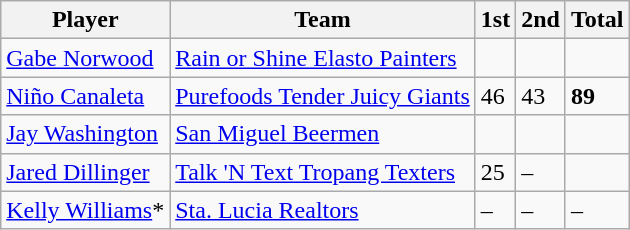<table class=wikitable>
<tr>
<th>Player</th>
<th>Team</th>
<th>1st</th>
<th>2nd</th>
<th>Total</th>
</tr>
<tr>
<td><a href='#'>Gabe Norwood</a></td>
<td><a href='#'>Rain or Shine Elasto Painters</a></td>
<td></td>
<td></td>
<td></td>
</tr>
<tr>
<td><a href='#'>Niño Canaleta</a></td>
<td><a href='#'>Purefoods Tender Juicy Giants</a></td>
<td>46</td>
<td>43</td>
<td><strong>89</strong></td>
</tr>
<tr>
<td><a href='#'>Jay Washington</a></td>
<td><a href='#'>San Miguel Beermen</a></td>
<td></td>
<td></td>
<td></td>
</tr>
<tr>
<td><a href='#'>Jared Dillinger</a></td>
<td><a href='#'>Talk 'N Text Tropang Texters</a></td>
<td>25</td>
<td>–</td>
</tr>
<tr>
<td><a href='#'>Kelly Williams</a>*</td>
<td><a href='#'>Sta. Lucia Realtors</a></td>
<td>–</td>
<td>–</td>
<td>–</td>
</tr>
</table>
